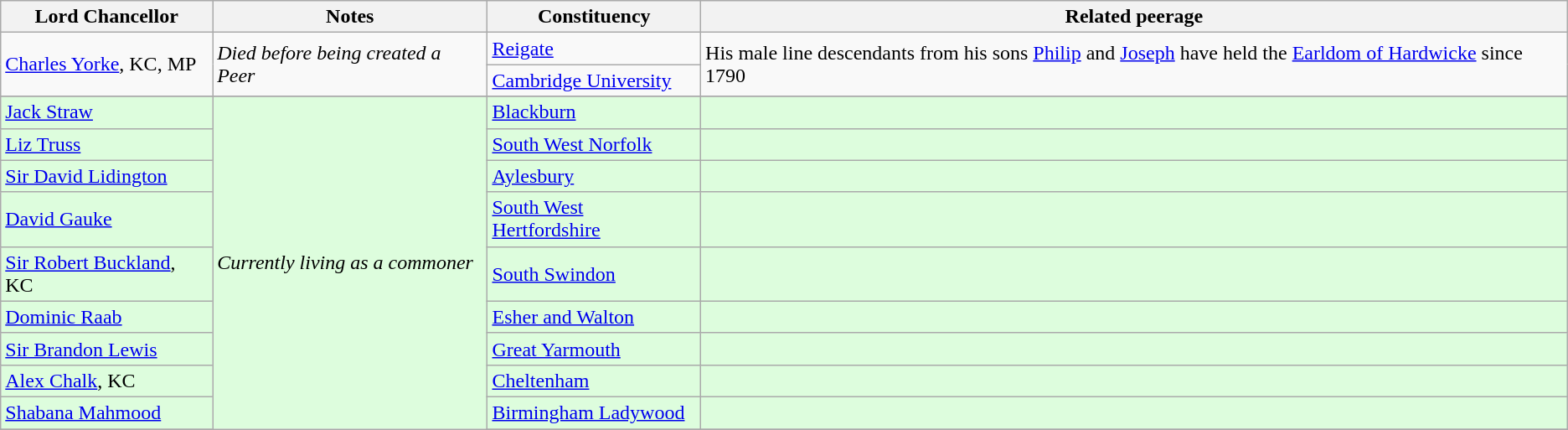<table class="wikitable sortable">
<tr>
<th>Lord Chancellor</th>
<th>Notes</th>
<th>Constituency</th>
<th>Related peerage</th>
</tr>
<tr>
<td rowspan=2><a href='#'>Charles Yorke</a>, KC, MP</td>
<td rowspan=2><em>Died before being created a Peer</em></td>
<td><a href='#'>Reigate</a></td>
<td rowspan=2>His male line descendants from his sons <a href='#'>Philip</a> and <a href='#'>Joseph</a> have held the <a href='#'>Earldom of Hardwicke</a> since 1790</td>
</tr>
<tr>
<td><a href='#'>Cambridge University</a></td>
</tr>
<tr>
</tr>
<tr scope=row style="background:#DDFDDD">
<td><a href='#'>Jack Straw</a></td>
<td rowspan=11><em>Currently living as a commoner</em></td>
<td><a href='#'>Blackburn</a></td>
<td></td>
</tr>
<tr scope=row style="background:#DDFDDD">
<td><a href='#'>Liz Truss</a></td>
<td><a href='#'>South West Norfolk</a></td>
<td></td>
</tr>
<tr scope=row style="background:#DDFDDD">
<td><a href='#'>Sir David Lidington</a></td>
<td><a href='#'>Aylesbury</a></td>
<td></td>
</tr>
<tr scope=row style="background:#DDFDDD">
<td><a href='#'>David Gauke</a></td>
<td><a href='#'>South West Hertfordshire</a></td>
<td></td>
</tr>
<tr scope=row style="background:#DDFDDD">
<td><a href='#'>Sir Robert Buckland</a>, KC</td>
<td><a href='#'>South Swindon</a></td>
<td></td>
</tr>
<tr scope=row style="background:#DDFDDD">
<td><a href='#'>Dominic Raab</a></td>
<td><a href='#'>Esher and Walton</a></td>
<td></td>
</tr>
<tr scope=row style="background:#DDFDDD">
<td><a href='#'>Sir Brandon Lewis</a></td>
<td><a href='#'>Great Yarmouth</a></td>
<td></td>
</tr>
<tr scope=row style="background:#DDFDDD">
<td><a href='#'>Alex Chalk</a>, KC</td>
<td><a href='#'>Cheltenham</a></td>
<td></td>
</tr>
<tr scope=row style="background:#DDFDDD">
<td><a href='#'>Shabana Mahmood</a></td>
<td><a href='#'>Birmingham Ladywood</a></td>
<td></td>
</tr>
<tr>
</tr>
</table>
